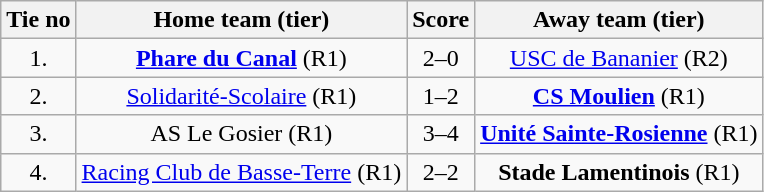<table class="wikitable" style="text-align: center">
<tr>
<th>Tie no</th>
<th>Home team (tier)</th>
<th>Score</th>
<th>Away team (tier)</th>
</tr>
<tr>
<td>1.</td>
<td> <strong><a href='#'>Phare du Canal</a></strong> (R1)</td>
<td>2–0</td>
<td><a href='#'>USC de Bananier</a> (R2) </td>
</tr>
<tr>
<td>2.</td>
<td> <a href='#'>Solidarité-Scolaire</a> (R1)</td>
<td>1–2</td>
<td><strong><a href='#'>CS Moulien</a></strong> (R1) </td>
</tr>
<tr>
<td>3.</td>
<td> AS Le Gosier (R1)</td>
<td>3–4</td>
<td><strong><a href='#'>Unité Sainte-Rosienne</a></strong> (R1) </td>
</tr>
<tr>
<td>4.</td>
<td> <a href='#'>Racing Club de Basse-Terre</a> (R1)</td>
<td>2–2 </td>
<td><strong>Stade Lamentinois</strong> (R1) </td>
</tr>
</table>
